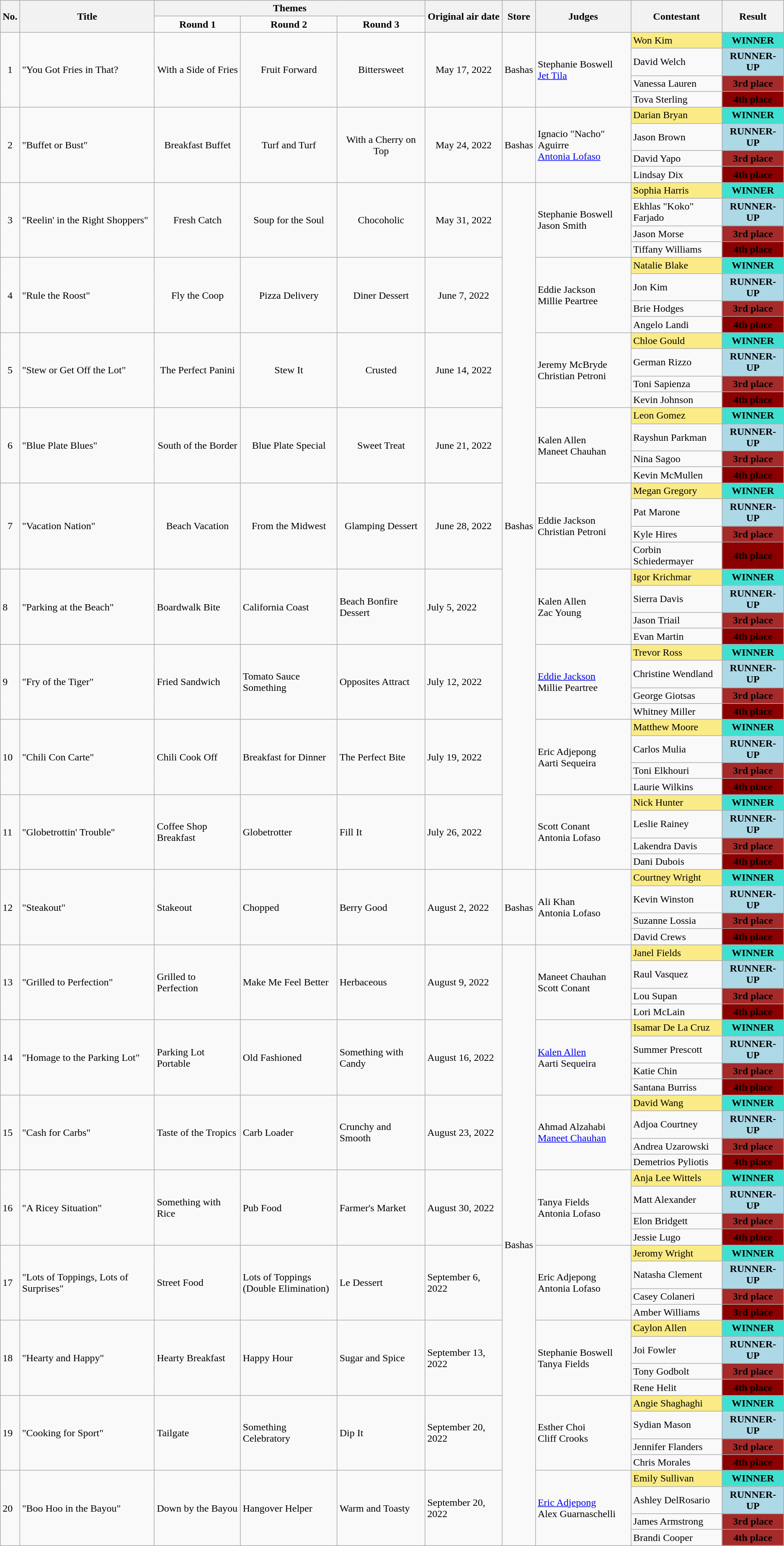<table class="wikitable">
<tr align=center>
<th rowspan=2>No.</th>
<th rowspan=2>Title</th>
<th colspan=3>Themes</th>
<th rowspan=2>Original air date</th>
<th rowspan=2>Store </th>
<th rowspan=2>Judges</th>
<th rowspan=2>Contestant</th>
<th rowspan=2>Result</th>
</tr>
<tr align=center>
<td><strong>Round 1</strong></td>
<td><strong>Round 2</strong></td>
<td><strong>Round 3</strong></td>
</tr>
<tr>
<td rowspan=4 align=center>1</td>
<td rowspan=4>"You Got Fries in That?</td>
<td rowspan=4 align=center>With a Side of Fries</td>
<td rowspan=4 align=center>Fruit Forward</td>
<td rowspan=4 align=center>Bittersweet</td>
<td rowspan=4 align=center valign=center>May 17, 2022</td>
<td rowspan="4" valign="center" align="center">Bashas   </td>
<td rowspan=4 valign=center>Stephanie Boswell<br><a href='#'>Jet Tila</a></td>
<td style="background:#FAEB86">Won Kim</td>
<td align=center valign=center style="background:turquoise;"><strong>WINNER</strong></td>
</tr>
<tr>
<td>David Welch</td>
<td align=center valign=center style="background:lightblue;"><strong>RUNNER-UP</strong></td>
</tr>
<tr>
<td>Vanessa Lauren</td>
<td align=center valign=center style="background:brown;"><strong>3rd place</strong></td>
</tr>
<tr>
<td>Tova Sterling</td>
<td align=center valign=center style="background:darkred;"><strong>4th place</strong></td>
</tr>
<tr>
<td rowspan=4 align=center>2</td>
<td rowspan=4>"Buffet or Bust"</td>
<td rowspan=4 align=center>Breakfast Buffet</td>
<td rowspan=4 align=center>Turf and Turf</td>
<td rowspan=4 align=center>With a Cherry on Top</td>
<td rowspan=4 align=center valign=center>May 24, 2022</td>
<td rowspan="4">Bashas<br></td>
<td rowspan="4" valign="center">Ignacio "Nacho" Aguirre<br><a href='#'>Antonia Lofaso</a></td>
<td style="background:#FAEB86">Darian Bryan</td>
<td align="center" valign="center" style="background:turquoise;"><strong>WINNER</strong></td>
</tr>
<tr>
<td>Jason Brown</td>
<td align=center valign=center style="background:lightblue;"><strong>RUNNER-UP</strong></td>
</tr>
<tr>
<td>David Yapo</td>
<td align=center valign=center style="background:brown;"><strong>3rd place</strong></td>
</tr>
<tr>
<td>Lindsay Dix</td>
<td align=center valign=center style="background:darkred;"><strong>4th place</strong></td>
</tr>
<tr>
<td rowspan=4 align=center>3</td>
<td rowspan=4>"Reelin' in the Right Shoppers"</td>
<td rowspan=4 align=center>Fresh Catch</td>
<td rowspan=4 align=center>Soup for the Soul</td>
<td rowspan=4 align=center>Chocoholic</td>
<td rowspan=4 align=center valign=center>May 31, 2022</td>
<td rowspan="36">Bashas </td>
<td rowspan="4" valign="center">Stephanie Boswell<br>Jason Smith</td>
<td style="background:#FAEB86">Sophia Harris</td>
<td align=center valign=center style="background:turquoise;"><strong>WINNER</strong></td>
</tr>
<tr>
<td>Ekhlas "Koko" Farjado</td>
<td align=center valign=center style="background:lightblue;"><strong>RUNNER-UP</strong></td>
</tr>
<tr>
<td>Jason Morse</td>
<td align=center valign=center style="background:brown;"><strong>3rd place</strong></td>
</tr>
<tr>
<td>Tiffany Williams</td>
<td align=center valign=center style="background:darkred;"><strong>4th place</strong></td>
</tr>
<tr>
<td rowspan=4 align=center>4</td>
<td rowspan=4>"Rule the Roost"</td>
<td rowspan=4 align=center>Fly the Coop</td>
<td rowspan=4 align=center>Pizza Delivery</td>
<td rowspan=4 align=center>Diner Dessert</td>
<td rowspan=4 align=center valign=center>June 7, 2022</td>
<td rowspan=4 valign=center>Eddie Jackson<br>Millie Peartree</td>
<td style="background:#FAEB86">Natalie Blake</td>
<td align=center valign=center style="background:turquoise;"><strong>WINNER</strong></td>
</tr>
<tr>
<td>Jon Kim</td>
<td align=center valign=center style="background:lightblue;"><strong>RUNNER-UP</strong></td>
</tr>
<tr>
<td>Brie Hodges</td>
<td align=center valign=center style="background:brown;"><strong>3rd place</strong></td>
</tr>
<tr>
<td>Angelo Landi</td>
<td align=center valign=center style="background:darkred;"><strong>4th place</strong></td>
</tr>
<tr>
<td rowspan=4 align=center>5</td>
<td rowspan=4>"Stew or Get Off the Lot"</td>
<td rowspan=4 align=center>The Perfect Panini</td>
<td rowspan=4 align=center>Stew It</td>
<td rowspan=4 align=center>Crusted</td>
<td rowspan=4 align=center valign=center>June 14, 2022</td>
<td rowspan=4 valign=center>Jeremy McBryde<br>Christian Petroni</td>
<td style="background:#FAEB86">Chloe Gould</td>
<td align=center valign=center style="background:turquoise;"><strong>WINNER</strong></td>
</tr>
<tr>
<td>German Rizzo</td>
<td align=center valign=center style="background:lightblue;"><strong>RUNNER-UP</strong></td>
</tr>
<tr>
<td>Toni Sapienza</td>
<td align=center valign=center style="background:brown;"><strong>3rd place</strong></td>
</tr>
<tr>
<td>Kevin Johnson</td>
<td align=center valign=center style="background:darkred;"><strong>4th place</strong></td>
</tr>
<tr>
<td rowspan=4 align=center>6</td>
<td rowspan=4>"Blue Plate Blues"</td>
<td rowspan=4 align=center>South of the Border</td>
<td rowspan=4 align=center>Blue Plate Special</td>
<td rowspan=4 align=center>Sweet Treat</td>
<td rowspan=4 align=center valign=center>June 21, 2022</td>
<td rowspan=4 valign=center>Kalen Allen<br>Maneet Chauhan</td>
<td style="background:#FAEB86">Leon Gomez</td>
<td align=center valign=center style="background:turquoise;"><strong>WINNER</strong></td>
</tr>
<tr>
<td>Rayshun Parkman</td>
<td align=center valign=center style="background:lightblue;"><strong>RUNNER-UP</strong></td>
</tr>
<tr>
<td>Nina Sagoo</td>
<td align=center valign=center style="background:brown;"><strong>3rd place</strong></td>
</tr>
<tr>
<td>Kevin McMullen</td>
<td align=center valign=center style="background:darkred;"><strong>4th place</strong></td>
</tr>
<tr>
<td rowspan="4" align="center">7</td>
<td rowspan="4">"Vacation Nation"</td>
<td rowspan="4" align="center">Beach Vacation</td>
<td rowspan="4" align="center">From the Midwest</td>
<td rowspan="4" align="center">Glamping Dessert</td>
<td rowspan="4" valign="center" align="center">June 28, 2022</td>
<td rowspan="4" valign="center">Eddie Jackson<br>Christian Petroni</td>
<td style="background:#FAEB86">Megan Gregory</td>
<td align=center valign=center style="background:turquoise;"><strong>WINNER</strong></td>
</tr>
<tr>
<td>Pat Marone</td>
<td style="background:lightblue;" valign="center" align="center"><strong>RUNNER-UP</strong></td>
</tr>
<tr>
<td>Kyle Hires</td>
<td style="background:brown;" valign="center" align="center"><strong>3rd place</strong></td>
</tr>
<tr>
<td>Corbin Schiedermayer</td>
<td style="background:darkred;" valign="center" align="center"><strong>4th place</strong></td>
</tr>
<tr>
<td rowspan="4">8</td>
<td rowspan="4">"Parking at the Beach"</td>
<td rowspan="4">Boardwalk Bite</td>
<td rowspan="4">California Coast</td>
<td rowspan="4">Beach Bonfire Dessert</td>
<td rowspan="4">July 5, 2022</td>
<td rowspan="4">Kalen Allen<br>Zac Young</td>
<td style="background:#FAEB86">Igor Krichmar</td>
<td align=center valign=center style="background:turquoise;"><strong>WINNER</strong></td>
</tr>
<tr>
<td>Sierra Davis</td>
<td style="background:lightblue;" valign="center" align="center"><strong>RUNNER-UP</strong></td>
</tr>
<tr>
<td>Jason Triail</td>
<td align=center valign=center style="background:brown;"><strong>3rd place</strong></td>
</tr>
<tr>
<td>Evan Martin</td>
<td align=center valign=center style="background:darkred;"><strong>4th place</strong></td>
</tr>
<tr>
<td rowspan="4">9</td>
<td rowspan="4">"Fry of the Tiger"</td>
<td rowspan="4">Fried Sandwich</td>
<td rowspan="4">Tomato Sauce Something</td>
<td rowspan="4">Opposites Attract</td>
<td rowspan="4">July 12, 2022</td>
<td rowspan="4"><a href='#'>Eddie Jackson</a><br>Millie Peartree</td>
<td style="background:#FAEB86">Trevor Ross</td>
<td align=center valign=center style="background:turquoise;"><strong>WINNER</strong></td>
</tr>
<tr>
<td>Christine Wendland</td>
<td style="background:lightblue;" valign="center" align="center"><strong>RUNNER-UP</strong></td>
</tr>
<tr>
<td>George Giotsas</td>
<td align=center valign=center style="background:brown;"><strong>3rd place</strong></td>
</tr>
<tr>
<td>Whitney Miller</td>
<td align=center valign=center style="background:darkred;"><strong>4th place</strong></td>
</tr>
<tr>
<td rowspan="4">10</td>
<td rowspan="4">"Chili Con Carte"</td>
<td rowspan="4">Chili Cook Off</td>
<td rowspan="4">Breakfast for Dinner</td>
<td rowspan="4">The Perfect Bite</td>
<td rowspan="4">July 19, 2022</td>
<td rowspan="4">Eric Adjepong<br>Aarti Sequeira</td>
<td style="background:#FAEB86">Matthew Moore</td>
<td align=center valign=center style="background:turquoise;"><strong>WINNER</strong></td>
</tr>
<tr>
<td>Carlos Mulia</td>
<td style="background:lightblue;" valign="center" align="center"><strong>RUNNER-UP</strong></td>
</tr>
<tr>
<td>Toni Elkhouri</td>
<td align=center valign=center style="background:brown;"><strong>3rd place</strong></td>
</tr>
<tr>
<td>Laurie Wilkins</td>
<td align=center valign=center style="background:darkred;"><strong>4th place</strong></td>
</tr>
<tr>
<td rowspan="4">11</td>
<td rowspan="4">"Globetrottin' Trouble"</td>
<td rowspan="4">Coffee Shop Breakfast</td>
<td rowspan="4">Globetrotter</td>
<td rowspan="4">Fill It</td>
<td rowspan="4">July 26, 2022</td>
<td rowspan="4">Scott Conant<br>Antonia Lofaso</td>
<td style="background:#FAEB86">Nick Hunter</td>
<td align=center valign=center style="background:turquoise;"><strong>WINNER</strong></td>
</tr>
<tr>
<td>Leslie Rainey</td>
<td style="background:lightblue;" valign="center" align="center"><strong>RUNNER-UP</strong></td>
</tr>
<tr>
<td>Lakendra Davis</td>
<td align=center valign=center style="background:brown;"><strong>3rd place</strong></td>
</tr>
<tr>
<td>Dani Dubois</td>
<td align=center valign=center style="background:darkred;"><strong>4th place</strong></td>
</tr>
<tr>
<td rowspan="4">12</td>
<td rowspan="4">"Steakout"</td>
<td rowspan="4">Stakeout</td>
<td rowspan="4">Chopped</td>
<td rowspan="4">Berry Good</td>
<td rowspan="4">August 2, 2022</td>
<td rowspan="4">Bashas<br></td>
<td rowspan="4">Ali Khan<br>Antonia Lofaso</td>
<td style="background:#FAEB86">Courtney Wright</td>
<td align="center" valign="center" style="background:turquoise;"><strong>WINNER</strong></td>
</tr>
<tr>
<td>Kevin Winston</td>
<td style="background:lightblue;" valign="center" align="center"><strong>RUNNER-UP</strong></td>
</tr>
<tr>
<td>Suzanne Lossia</td>
<td align=center valign=center style="background:brown;"><strong>3rd place</strong></td>
</tr>
<tr>
<td>David Crews</td>
<td align=center valign=center style="background:darkred;"><strong>4th place</strong></td>
</tr>
<tr>
<td rowspan="4">13</td>
<td rowspan="4">"Grilled to Perfection"</td>
<td rowspan="4">Grilled to Perfection</td>
<td rowspan="4">Make Me Feel Better</td>
<td rowspan="4">Herbaceous</td>
<td rowspan="4">August 9, 2022</td>
<td rowspan="32">Bashas<br></td>
<td rowspan="4">Maneet Chauhan<br>Scott Conant</td>
<td style="background:#FAEB86">Janel Fields</td>
<td align="center" valign="center" style="background:turquoise;"><strong>WINNER</strong></td>
</tr>
<tr>
<td>Raul Vasquez</td>
<td style="background:lightblue;" valign="center" align="center"><strong>RUNNER-UP</strong></td>
</tr>
<tr>
<td>Lou Supan</td>
<td align=center valign=center style="background:brown;"><strong>3rd place</strong></td>
</tr>
<tr>
<td>Lori McLain</td>
<td align=center valign=center style="background:darkred;"><strong>4th place</strong></td>
</tr>
<tr>
<td rowspan="4">14</td>
<td rowspan="4">"Homage to the Parking Lot"</td>
<td rowspan="4">Parking Lot Portable</td>
<td rowspan="4">Old Fashioned</td>
<td rowspan="4">Something with Candy</td>
<td rowspan="4">August 16, 2022</td>
<td rowspan="4"><a href='#'>Kalen Allen</a><br>Aarti Sequeira</td>
<td style="background:#FAEB86">Isamar De La Cruz</td>
<td align=center valign=center style="background:turquoise;"><strong>WINNER</strong></td>
</tr>
<tr>
<td>Summer Prescott</td>
<td style="background:lightblue;" valign="center" align="center"><strong>RUNNER-UP</strong></td>
</tr>
<tr>
<td>Katie Chin</td>
<td align=center valign=center style="background:brown;"><strong>3rd place</strong></td>
</tr>
<tr>
<td>Santana Burriss</td>
<td align=center valign=center style="background:darkred;"><strong>4th place</strong></td>
</tr>
<tr>
<td rowspan="4">15</td>
<td rowspan="4">"Cash for Carbs"</td>
<td rowspan="4">Taste of the Tropics</td>
<td rowspan="4">Carb Loader</td>
<td rowspan="4">Crunchy and Smooth</td>
<td rowspan="4">August 23, 2022</td>
<td rowspan="4">Ahmad Alzahabi<br><a href='#'>Maneet Chauhan</a></td>
<td style="background:#FAEB86">David Wang</td>
<td align=center valign=center style="background:turquoise;"><strong>WINNER</strong></td>
</tr>
<tr>
<td>Adjoa Courtney</td>
<td style="background:lightblue;" valign="center" align="center"><strong>RUNNER-UP</strong></td>
</tr>
<tr>
<td>Andrea Uzarowski</td>
<td align=center valign=center style="background:brown;"><strong>3rd place</strong></td>
</tr>
<tr>
<td>Demetrios Pyliotis</td>
<td align=center valign=center style="background:darkred;"><strong>4th place</strong></td>
</tr>
<tr>
<td rowspan="4">16</td>
<td rowspan="4">"A Ricey Situation"</td>
<td rowspan="4">Something with Rice</td>
<td rowspan="4">Pub Food</td>
<td rowspan="4">Farmer's Market</td>
<td rowspan="4">August 30, 2022</td>
<td rowspan="4">Tanya Fields<br>Antonia Lofaso</td>
<td style="background:#FAEB86">Anja Lee Wittels</td>
<td align=center valign=center style="background:turquoise;"><strong>WINNER</strong></td>
</tr>
<tr>
<td>Matt Alexander</td>
<td style="background:lightblue;" valign="center" align="center"><strong>RUNNER-UP</strong></td>
</tr>
<tr>
<td>Elon Bridgett</td>
<td align=center valign=center style="background:brown;"><strong>3rd place</strong></td>
</tr>
<tr>
<td>Jessie Lugo</td>
<td align=center valign=center style="background:darkred;"><strong>4th place</strong></td>
</tr>
<tr>
<td rowspan="4">17</td>
<td rowspan="4">"Lots of Toppings, Lots of Surprises"</td>
<td rowspan="4">Street Food</td>
<td rowspan="4">Lots of Toppings<br>(Double Elimination)</td>
<td rowspan="4">Le Dessert</td>
<td rowspan="4">September 6, 2022</td>
<td rowspan="4">Eric Adjepong<br>Antonia Lofaso</td>
<td style="background:#FAEB86">Jeromy Wright</td>
<td align=center valign=center style="background:turquoise;"><strong>WINNER</strong></td>
</tr>
<tr>
<td>Natasha Clement</td>
<td style="background:lightblue;" valign="center" align="center"><strong>RUNNER-UP</strong></td>
</tr>
<tr>
<td>Casey Colaneri</td>
<td align=center valign=center style="background:brown;"><strong>3rd place</strong></td>
</tr>
<tr>
<td>Amber Williams</td>
<td align=center valign=center style="background:darkred;"><strong>3rd place</strong></td>
</tr>
<tr>
<td rowspan="4">18</td>
<td rowspan="4">"Hearty and Happy"</td>
<td rowspan="4">Hearty Breakfast</td>
<td rowspan="4">Happy Hour</td>
<td rowspan="4">Sugar and Spice</td>
<td rowspan="4">September 13, 2022</td>
<td rowspan="4">Stephanie Boswell<br>Tanya Fields</td>
<td style="background:#FAEB86">Caylon Allen</td>
<td align=center valign=center style="background:turquoise;"><strong>WINNER</strong></td>
</tr>
<tr>
<td>Joi Fowler</td>
<td style="background:lightblue;" valign="center" align="center"><strong>RUNNER-UP</strong></td>
</tr>
<tr>
<td>Tony Godbolt</td>
<td align=center valign=center style="background:brown;"><strong>3rd place</strong></td>
</tr>
<tr>
<td>Rene Helit</td>
<td align=center valign=center style="background:darkred;"><strong>4th place</strong></td>
</tr>
<tr>
<td rowspan="4">19</td>
<td rowspan="4">"Cooking for Sport"</td>
<td rowspan="4">Tailgate</td>
<td rowspan="4">Something Celebratory</td>
<td rowspan="4">Dip It</td>
<td rowspan="4">September 20, 2022</td>
<td rowspan="4">Esther Choi<br>Cliff Crooks</td>
<td style="background:#FAEB86">Angie Shaghaghi</td>
<td align=center valign=center style="background:turquoise;"><strong>WINNER</strong></td>
</tr>
<tr>
<td>Sydian Mason</td>
<td style="background:lightblue;" valign="center" align="center"><strong>RUNNER-UP</strong></td>
</tr>
<tr>
<td>Jennifer Flanders</td>
<td align=center valign=center style="background:brown;"><strong>3rd place</strong></td>
</tr>
<tr>
<td>Chris Morales</td>
<td align=center valign=center style="background:darkred;"><strong>4th place</strong></td>
</tr>
<tr>
<td rowspan="4">20</td>
<td rowspan="4">"Boo Hoo in the Bayou"</td>
<td rowspan="4">Down by the Bayou</td>
<td rowspan="4">Hangover Helper</td>
<td rowspan="4">Warm and Toasty</td>
<td rowspan="4">September 20, 2022</td>
<td rowspan="4"><a href='#'>Eric Adjepong</a><br>Alex Guarnaschelli</td>
<td style="background:#FAEB86">Emily Sullivan</td>
<td align=center valign=center style="background:turquoise;"><strong>WINNER</strong></td>
</tr>
<tr>
<td>Ashley DelRosario</td>
<td style="background:lightblue;" valign="center" align="center"><strong>RUNNER-UP</strong></td>
</tr>
<tr>
<td>James Armstrong</td>
<td align=center valign=center style="background:brown;"><strong>3rd place</strong></td>
</tr>
<tr>
<td>Brandi Cooper</td>
<td align=center valign=center style="background:brown;"><strong>4th place</strong></td>
</tr>
</table>
